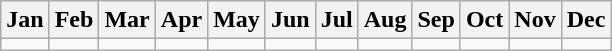<table class="wikitable">
<tr>
<th>Jan</th>
<th>Feb</th>
<th>Mar</th>
<th>Apr</th>
<th>May</th>
<th>Jun</th>
<th>Jul</th>
<th>Aug</th>
<th>Sep</th>
<th>Oct</th>
<th>Nov</th>
<th>Dec</th>
</tr>
<tr>
<td></td>
<td></td>
<td></td>
<td></td>
<td></td>
<td></td>
<td></td>
<td></td>
<td></td>
<td></td>
<td></td>
<td></td>
</tr>
</table>
